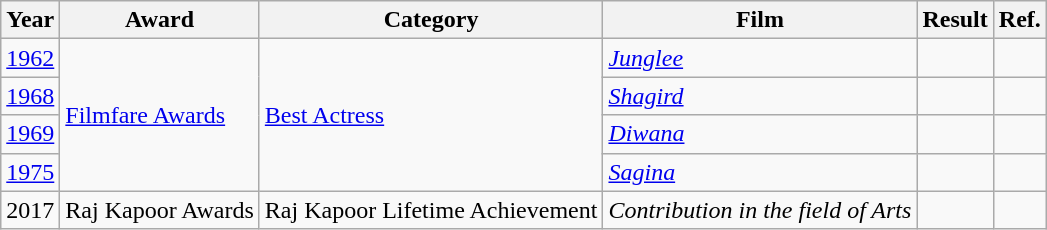<table class="wikitable">
<tr>
<th>Year</th>
<th>Award</th>
<th>Category</th>
<th>Film</th>
<th>Result</th>
<th>Ref.</th>
</tr>
<tr>
<td><a href='#'>1962</a></td>
<td rowspan="4"><a href='#'>Filmfare Awards</a></td>
<td rowspan="4"><a href='#'>Best Actress</a></td>
<td><em><a href='#'>Junglee</a></em></td>
<td></td>
<td></td>
</tr>
<tr>
<td><a href='#'>1968</a></td>
<td><em><a href='#'>Shagird</a></em></td>
<td></td>
<td></td>
</tr>
<tr>
<td><a href='#'>1969</a></td>
<td><em><a href='#'>Diwana</a></em></td>
<td></td>
<td></td>
</tr>
<tr>
<td><a href='#'>1975</a></td>
<td><em><a href='#'>Sagina</a></em></td>
<td></td>
<td></td>
</tr>
<tr>
<td>2017</td>
<td>Raj Kapoor Awards</td>
<td>Raj Kapoor Lifetime Achievement</td>
<td><em>Contribution in the field of Arts</em></td>
<td></td>
<td></td>
</tr>
</table>
